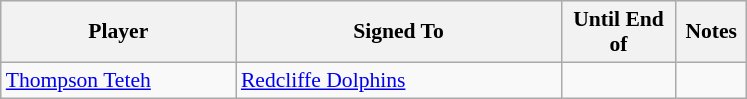<table class="wikitable" style="font-size:90%">
<tr style="background:#efefef;">
<th style="width:150px;">Player</th>
<th style="width:210px;">Signed To</th>
<th style="width:70px;">Until End of</th>
<th style="width:40px;">Notes</th>
</tr>
<tr>
<td><a href='#'>Thompson Teteh</a></td>
<td> <a href='#'>Redcliffe Dolphins</a></td>
<td></td>
<td></td>
</tr>
</table>
